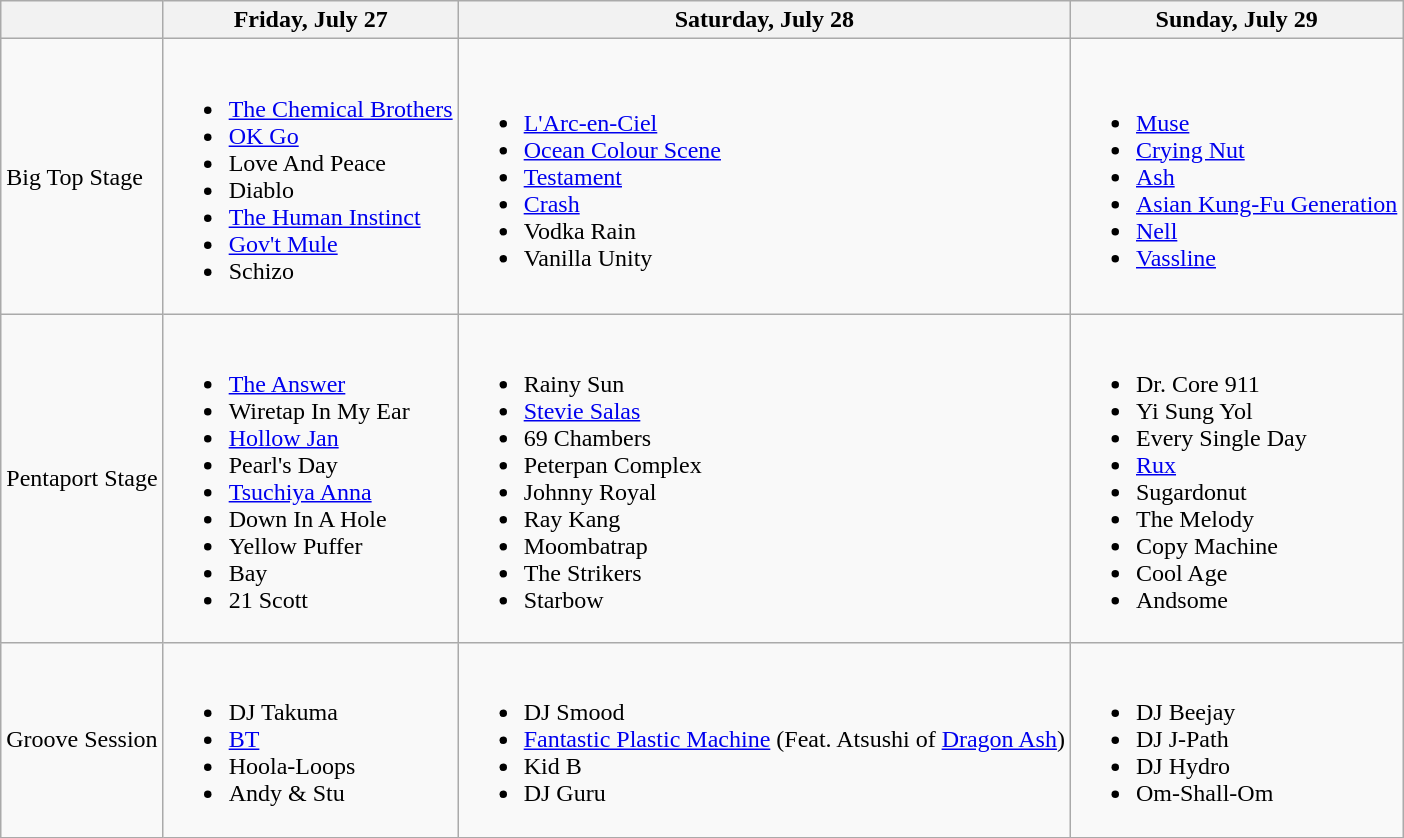<table class="wikitable">
<tr>
<th></th>
<th>Friday, July 27</th>
<th>Saturday, July 28</th>
<th>Sunday, July 29</th>
</tr>
<tr>
<td>Big Top Stage</td>
<td><br><ul><li><a href='#'>The Chemical Brothers</a></li><li><a href='#'>OK Go</a></li><li>Love And Peace</li><li>Diablo</li><li><a href='#'>The Human Instinct</a></li><li><a href='#'>Gov't Mule</a></li><li>Schizo</li></ul></td>
<td><br><ul><li><a href='#'>L'Arc-en-Ciel</a></li><li><a href='#'>Ocean Colour Scene</a></li><li><a href='#'>Testament</a></li><li><a href='#'>Crash</a></li><li>Vodka Rain</li><li>Vanilla Unity</li></ul></td>
<td><br><ul><li><a href='#'>Muse</a></li><li><a href='#'>Crying Nut</a></li><li><a href='#'>Ash</a></li><li><a href='#'>Asian Kung-Fu Generation</a></li><li><a href='#'>Nell</a></li><li><a href='#'>Vassline</a></li></ul></td>
</tr>
<tr>
<td>Pentaport Stage</td>
<td><br><ul><li><a href='#'>The Answer</a></li><li>Wiretap In My Ear</li><li><a href='#'>Hollow Jan</a></li><li>Pearl's Day</li><li><a href='#'>Tsuchiya Anna</a></li><li>Down In A Hole</li><li>Yellow Puffer</li><li>Bay</li><li>21 Scott</li></ul></td>
<td><br><ul><li>Rainy Sun</li><li><a href='#'>Stevie Salas</a></li><li>69 Chambers</li><li>Peterpan Complex</li><li>Johnny Royal</li><li>Ray Kang</li><li>Moombatrap</li><li>The Strikers</li><li>Starbow</li></ul></td>
<td><br><ul><li>Dr. Core 911</li><li>Yi Sung Yol</li><li>Every Single Day</li><li><a href='#'>Rux</a></li><li>Sugardonut</li><li>The Melody</li><li>Copy Machine</li><li>Cool Age</li><li>Andsome</li></ul></td>
</tr>
<tr>
<td>Groove Session</td>
<td><br><ul><li>DJ Takuma</li><li><a href='#'>BT</a></li><li>Hoola-Loops</li><li>Andy & Stu</li></ul></td>
<td><br><ul><li>DJ Smood</li><li><a href='#'>Fantastic Plastic Machine</a> (Feat. Atsushi of <a href='#'>Dragon Ash</a>)</li><li>Kid B</li><li>DJ Guru</li></ul></td>
<td><br><ul><li>DJ Beejay</li><li>DJ J-Path</li><li>DJ Hydro</li><li>Om-Shall-Om</li></ul></td>
</tr>
</table>
